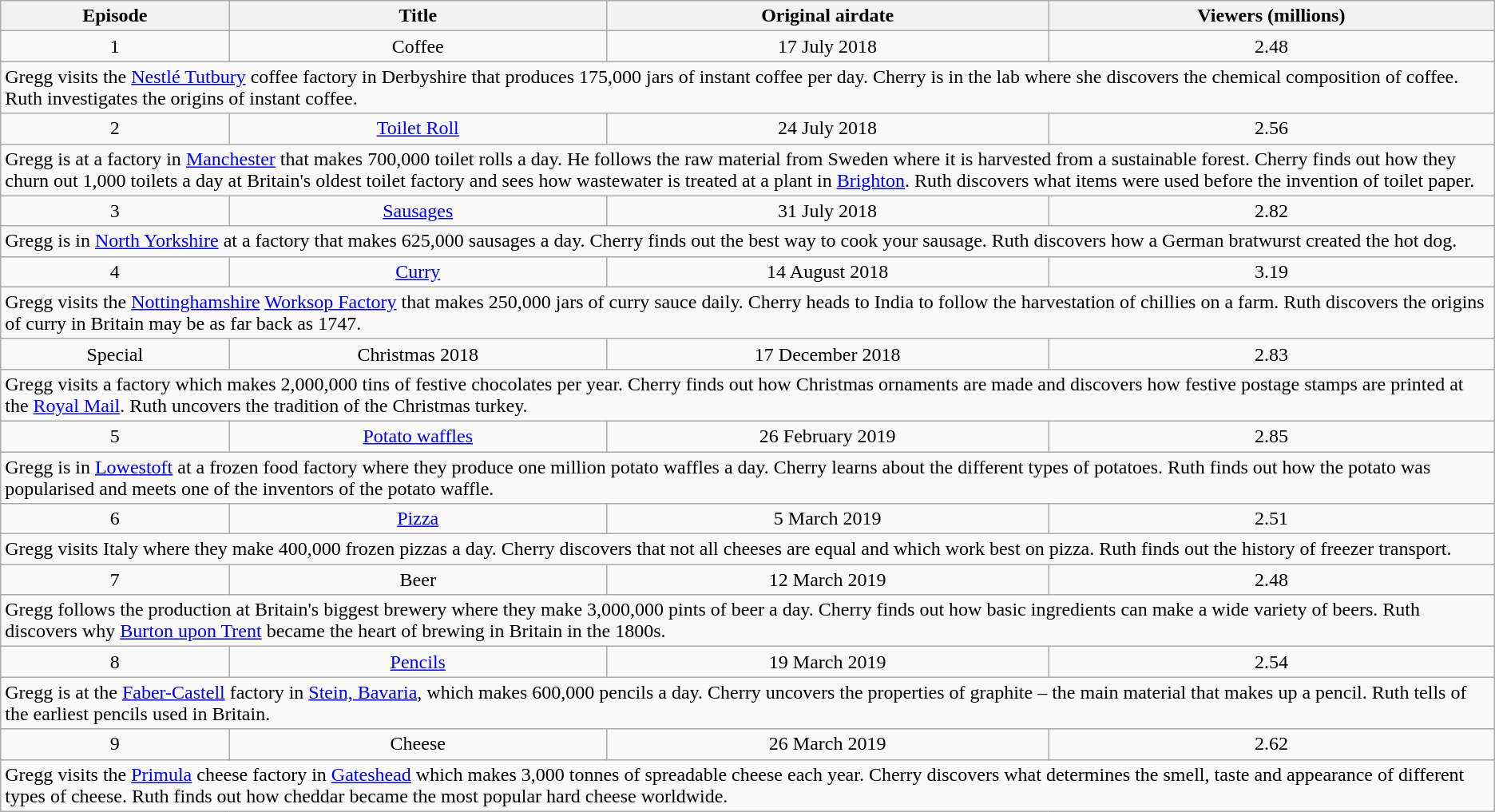<table class="wikitable" style="text-align:center">
<tr>
<th>Episode</th>
<th>Title</th>
<th>Original airdate</th>
<th>Viewers (millions)</th>
</tr>
<tr>
<td>1</td>
<td>Coffee</td>
<td>17 July 2018</td>
<td>2.48</td>
</tr>
<tr>
<td colspan="4" align="left">Gregg visits the <a href='#'>Nestlé Tutbury</a> coffee factory in Derbyshire that produces 175,000 jars of instant coffee per day. Cherry is in the lab where she discovers the chemical composition of coffee. Ruth investigates the origins of instant coffee.</td>
</tr>
<tr>
<td>2</td>
<td><a href='#'>Toilet Roll</a></td>
<td>24 July 2018</td>
<td>2.56</td>
</tr>
<tr>
<td colspan="4" align="left">Gregg is at a factory in <a href='#'>Manchester</a> that makes 700,000 toilet rolls a day. He follows the raw material from Sweden where it is harvested from a sustainable forest. Cherry finds out how they churn out 1,000 toilets a day at Britain's oldest toilet factory and sees how wastewater is treated at a plant in <a href='#'>Brighton</a>. Ruth discovers what items were used before the invention of toilet paper.</td>
</tr>
<tr>
<td>3</td>
<td><a href='#'>Sausages</a></td>
<td>31 July 2018</td>
<td>2.82</td>
</tr>
<tr>
<td colspan="4" align="left">Gregg is in <a href='#'>North Yorkshire</a> at a factory that makes 625,000 sausages a day. Cherry finds out the best way to cook your sausage. Ruth discovers how a German bratwurst created the hot dog.</td>
</tr>
<tr>
<td>4</td>
<td><a href='#'>Curry</a></td>
<td>14 August 2018</td>
<td>3.19</td>
</tr>
<tr>
<td colspan="4" align="left">Gregg visits the <a href='#'>Nottinghamshire</a> <a href='#'>Worksop Factory</a> that makes 250,000 jars of curry sauce daily. Cherry heads to India to follow the harvestation of chillies on a farm. Ruth discovers the origins of curry in Britain may be as far back as 1747.</td>
</tr>
<tr>
<td>Special</td>
<td>Christmas 2018</td>
<td>17 December 2018</td>
<td>2.83</td>
</tr>
<tr>
<td colspan="4" align="left">Gregg visits a factory which makes 2,000,000 tins of festive chocolates per year. Cherry finds out how Christmas ornaments are made and discovers how festive postage stamps are printed at the <a href='#'>Royal Mail</a>. Ruth uncovers the tradition of the Christmas turkey.</td>
</tr>
<tr>
<td>5</td>
<td><a href='#'>Potato waffles</a></td>
<td>26 February 2019</td>
<td>2.85</td>
</tr>
<tr>
<td colspan="4" align="left">Gregg is in <a href='#'>Lowestoft</a> at a frozen food factory where they produce one million potato waffles a day. Cherry learns about the different types of potatoes. Ruth finds out how the potato was popularised and meets one of the inventors of the potato waffle.</td>
</tr>
<tr>
<td>6</td>
<td><a href='#'>Pizza</a></td>
<td>5 March 2019</td>
<td>2.51</td>
</tr>
<tr>
<td colspan="4" align="left">Gregg visits Italy where they make 400,000 frozen pizzas a day. Cherry discovers that not all cheeses are equal and which work best on pizza. Ruth finds out the history of freezer transport.</td>
</tr>
<tr>
<td>7</td>
<td>Beer</td>
<td>12 March 2019</td>
<td>2.48</td>
</tr>
<tr>
<td colspan="4" align="left">Gregg follows the production at Britain's biggest brewery where they make 3,000,000 pints of beer a day. Cherry finds out how basic ingredients can make a wide variety of beers. Ruth discovers why <a href='#'>Burton upon Trent</a> became the heart of brewing in Britain in the 1800s.</td>
</tr>
<tr>
<td>8</td>
<td><a href='#'>Pencils</a></td>
<td>19 March 2019</td>
<td>2.54</td>
</tr>
<tr>
<td colspan="4" align="left">Gregg is at the <a href='#'>Faber-Castell</a> factory in <a href='#'>Stein, Bavaria</a>, which makes 600,000 pencils a day. Cherry uncovers the properties of graphite – the main material that makes up a pencil. Ruth tells of the earliest pencils used in Britain.</td>
</tr>
<tr>
<td>9</td>
<td>Cheese</td>
<td>26 March 2019</td>
<td>2.62</td>
</tr>
<tr>
<td colspan="4" align="left">Gregg visits the <a href='#'>Primula</a> cheese factory in <a href='#'>Gateshead</a> which makes 3,000 tonnes of spreadable cheese each year. Cherry discovers what determines the smell, taste and appearance of different types of cheese. Ruth finds out how cheddar became the most popular hard cheese worldwide.</td>
</tr>
</table>
